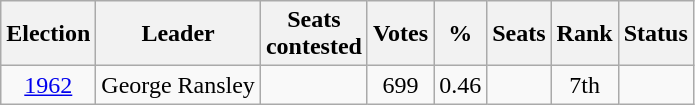<table class=wikitable style=text-align:center>
<tr>
<th>Election</th>
<th>Leader</th>
<th>Seats<br>contested</th>
<th>Votes</th>
<th>%</th>
<th>Seats</th>
<th>Rank</th>
<th>Status</th>
</tr>
<tr>
<td><a href='#'>1962</a></td>
<td>George Ransley</td>
<td></td>
<td>699</td>
<td>0.46</td>
<td></td>
<td>7th</td>
<td></td>
</tr>
</table>
